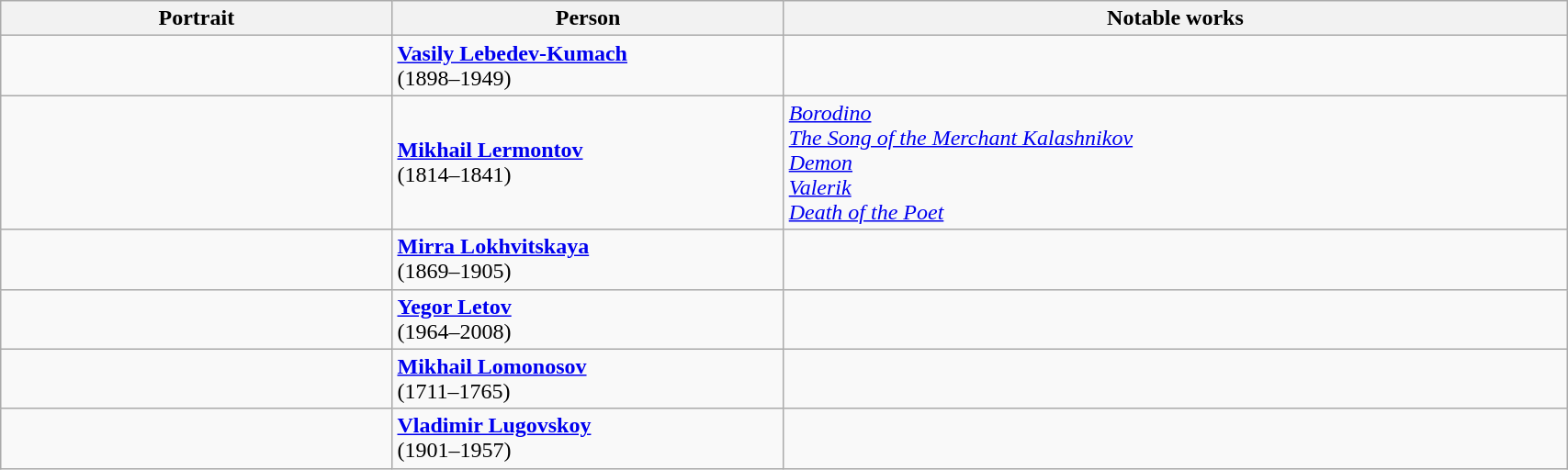<table class="wikitable" style="width:90%;">
<tr>
<th style="width:25%;">Portrait</th>
<th style="width:25%;">Person</th>
<th style="width:50%;">Notable works</th>
</tr>
<tr>
<td align=center></td>
<td><strong><a href='#'>Vasily Lebedev-Kumach</a></strong> <br>(1898–1949)</td>
<td></td>
</tr>
<tr>
<td align=center></td>
<td><strong><a href='#'>Mikhail Lermontov</a></strong> <br>(1814–1841)</td>
<td><em><a href='#'>Borodino</a></em><br> <em><a href='#'>The Song of the Merchant Kalashnikov</a></em><br> <em><a href='#'>Demon</a></em><br> <em><a href='#'>Valerik</a></em> <br> <em><a href='#'>Death of the Poet</a></em></td>
</tr>
<tr>
<td align=center></td>
<td><strong><a href='#'>Mirra Lokhvitskaya</a></strong><br> (1869–1905)</td>
<td></td>
</tr>
<tr>
<td align=center></td>
<td><strong><a href='#'>Yegor Letov</a></strong><br> (1964–2008)</td>
<td></td>
</tr>
<tr>
<td align=center></td>
<td><strong><a href='#'>Mikhail Lomonosov</a></strong><br> (1711–1765)</td>
<td></td>
</tr>
<tr>
<td align=center></td>
<td><strong><a href='#'>Vladimir Lugovskoy</a></strong><br> (1901–1957)</td>
<td></td>
</tr>
</table>
